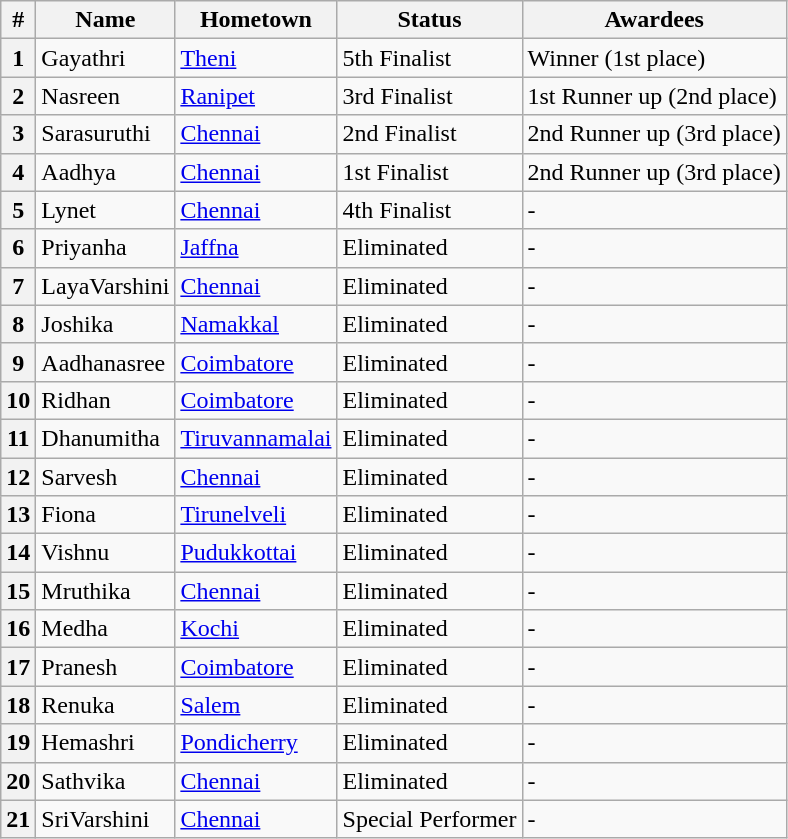<table class="wikitable sortable">
<tr>
<th>#</th>
<th>Name</th>
<th>Hometown</th>
<th>Status</th>
<th>Awardees</th>
</tr>
<tr>
<th>1</th>
<td>Gayathri</td>
<td><a href='#'>Theni</a></td>
<td>5th Finalist</td>
<td>Winner (1st place)</td>
</tr>
<tr>
<th>2</th>
<td>Nasreen</td>
<td><a href='#'>Ranipet</a></td>
<td>3rd Finalist</td>
<td>1st Runner up (2nd place)</td>
</tr>
<tr>
<th>3</th>
<td>Sarasuruthi</td>
<td><a href='#'>Chennai</a></td>
<td>2nd Finalist</td>
<td>2nd Runner up (3rd place)</td>
</tr>
<tr>
<th>4</th>
<td>Aadhya</td>
<td><a href='#'>Chennai</a></td>
<td>1st Finalist</td>
<td>2nd Runner up (3rd place)</td>
</tr>
<tr>
<th>5</th>
<td>Lynet</td>
<td><a href='#'>Chennai</a></td>
<td>4th Finalist</td>
<td>-</td>
</tr>
<tr>
<th>6</th>
<td>Priyanha</td>
<td><a href='#'>Jaffna</a></td>
<td>Eliminated</td>
<td>-</td>
</tr>
<tr>
<th>7</th>
<td>LayaVarshini</td>
<td><a href='#'>Chennai</a></td>
<td>Eliminated</td>
<td>-</td>
</tr>
<tr>
<th>8</th>
<td>Joshika</td>
<td><a href='#'>Namakkal</a></td>
<td>Eliminated</td>
<td>-</td>
</tr>
<tr>
<th>9</th>
<td>Aadhanasree</td>
<td><a href='#'>Coimbatore</a></td>
<td>Eliminated</td>
<td>-</td>
</tr>
<tr>
<th>10</th>
<td>Ridhan</td>
<td><a href='#'>Coimbatore</a></td>
<td>Eliminated</td>
<td>-</td>
</tr>
<tr>
<th>11</th>
<td>Dhanumitha</td>
<td><a href='#'>Tiruvannamalai</a></td>
<td>Eliminated</td>
<td>-</td>
</tr>
<tr>
<th>12</th>
<td>Sarvesh</td>
<td><a href='#'>Chennai</a></td>
<td>Eliminated</td>
<td>-</td>
</tr>
<tr>
<th>13</th>
<td>Fiona</td>
<td><a href='#'>Tirunelveli</a></td>
<td>Eliminated</td>
<td>-</td>
</tr>
<tr>
<th>14</th>
<td>Vishnu</td>
<td><a href='#'>Pudukkottai</a></td>
<td>Eliminated</td>
<td>-</td>
</tr>
<tr>
<th>15</th>
<td>Mruthika</td>
<td><a href='#'>Chennai</a></td>
<td>Eliminated</td>
<td>-</td>
</tr>
<tr>
<th>16</th>
<td>Medha</td>
<td><a href='#'>Kochi</a></td>
<td>Eliminated</td>
<td>-</td>
</tr>
<tr>
<th>17</th>
<td>Pranesh</td>
<td><a href='#'>Coimbatore</a></td>
<td>Eliminated</td>
<td>-</td>
</tr>
<tr>
<th>18</th>
<td>Renuka</td>
<td><a href='#'>Salem</a></td>
<td>Eliminated</td>
<td>-</td>
</tr>
<tr>
<th>19</th>
<td>Hemashri</td>
<td><a href='#'>Pondicherry</a></td>
<td>Eliminated</td>
<td>-</td>
</tr>
<tr>
<th>20</th>
<td>Sathvika</td>
<td><a href='#'>Chennai</a></td>
<td>Eliminated</td>
<td>-</td>
</tr>
<tr>
<th>21</th>
<td>SriVarshini</td>
<td><a href='#'>Chennai</a></td>
<td>Special Performer</td>
<td>-</td>
</tr>
</table>
